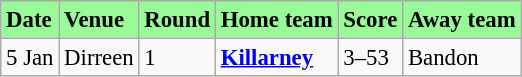<table class="wikitable" style=" float:left; margin:0.5em auto; font-size:95%">
<tr bgcolor="#98FB98">
<td><strong>Date</strong></td>
<td><strong>Venue</strong></td>
<td><strong>Round</strong></td>
<td><strong>Home team</strong></td>
<td><strong>Score</strong></td>
<td><strong>Away team</strong></td>
</tr>
<tr>
<td>5 Jan</td>
<td>Dirreen</td>
<td>1</td>
<td><strong><a href='#'>Killarney</a></strong></td>
<td>3–53</td>
<td>Bandon</td>
</tr>
</table>
